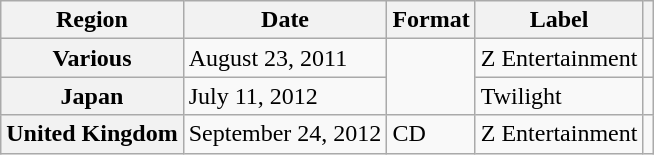<table class="wikitable plainrowheaders">
<tr>
<th scope="col">Region</th>
<th scope="col">Date</th>
<th scope="col">Format</th>
<th scope="col">Label</th>
<th scope="col"></th>
</tr>
<tr>
<th scope="row">Various</th>
<td>August 23, 2011</td>
<td rowspan="2"></td>
<td>Z Entertainment</td>
<td align="center"></td>
</tr>
<tr>
<th scope="row">Japan</th>
<td>July 11, 2012</td>
<td>Twilight</td>
<td align="center"></td>
</tr>
<tr>
<th scope="row">United Kingdom</th>
<td>September 24, 2012</td>
<td>CD</td>
<td>Z Entertainment</td>
<td align="center"></td>
</tr>
</table>
